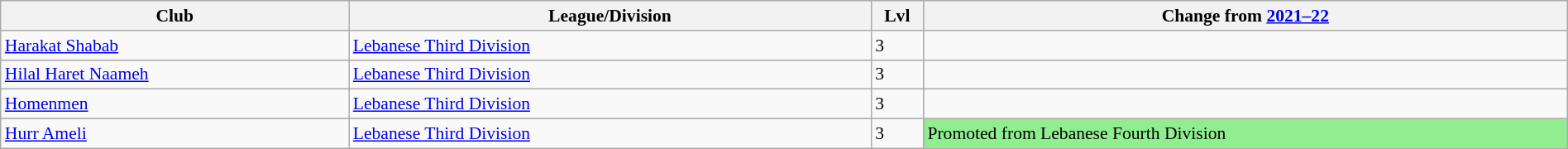<table class="wikitable sortable" width="100%" style="font-size:90%">
<tr>
<th width="20%">Club</th>
<th width="30%">League/Division</th>
<th width="3%">Lvl</th>
<th width="37%">Change from <a href='#'>2021–22</a></th>
</tr>
<tr>
<td><a href='#'>Harakat Shabab</a></td>
<td><a href='#'>Lebanese Third Division</a></td>
<td>3</td>
<td></td>
</tr>
<tr>
<td><a href='#'>Hilal Haret Naameh</a></td>
<td><a href='#'>Lebanese Third Division</a></td>
<td>3</td>
<td></td>
</tr>
<tr>
<td><a href='#'>Homenmen</a></td>
<td><a href='#'>Lebanese Third Division</a></td>
<td>3</td>
<td></td>
</tr>
<tr>
<td><a href='#'>Hurr Ameli</a></td>
<td><a href='#'>Lebanese Third Division</a></td>
<td>3</td>
<td style="background:lightgreen">Promoted from Lebanese Fourth Division</td>
</tr>
</table>
